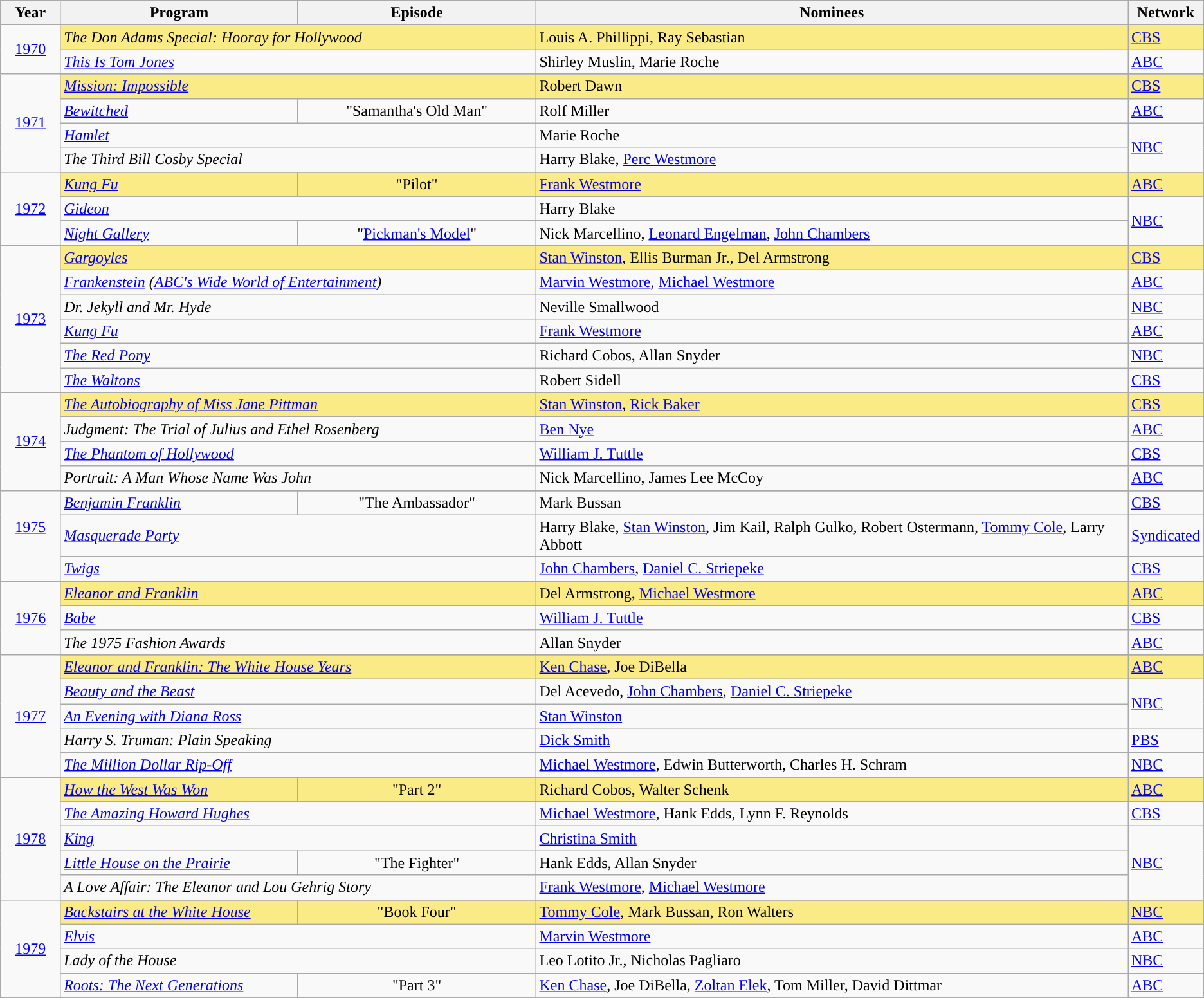<table class="wikitable">
<tr>
<th width="5%">Year</th>
<th width="20%">Program</th>
<th width="20%">Episode</th>
<th width="50%">Nominees</th>
<th width="5%">Network</th>
</tr>
<tr>
<td rowspan="3" style="text-align:center;"><a href='#'>1970</a><br></td>
</tr>
<tr style="background:#FAEB86;">
<td colspan=2><em>The Don Adams Special: Hooray for Hollywood</em></td>
<td>Louis A. Phillippi, Ray Sebastian</td>
<td><a href='#'>CBS</a></td>
</tr>
<tr>
<td colspan=2><em><a href='#'>This Is Tom Jones</a></em></td>
<td>Shirley Muslin, Marie Roche</td>
<td><a href='#'>ABC</a></td>
</tr>
<tr>
<td rowspan="5" style="text-align:center;"><a href='#'>1971</a><br></td>
</tr>
<tr style="background:#FAEB86;">
<td colspan=2><em><a href='#'>Mission: Impossible</a></em></td>
<td>Robert Dawn</td>
<td><a href='#'>CBS</a></td>
</tr>
<tr>
<td><em><a href='#'>Bewitched</a></em></td>
<td align=center>"Samantha's Old Man"</td>
<td>Rolf Miller</td>
<td><a href='#'>ABC</a></td>
</tr>
<tr>
<td colspan=2><em><a href='#'>Hamlet</a></em></td>
<td>Marie Roche</td>
<td rowspan=2><a href='#'>NBC</a></td>
</tr>
<tr>
<td colspan=2><em>The Third Bill Cosby Special</em></td>
<td>Harry Blake, <a href='#'>Perc Westmore</a></td>
</tr>
<tr>
<td rowspan="4" style="text-align:center;"><a href='#'>1972</a><br></td>
</tr>
<tr style="background:#FAEB86;">
<td><em><a href='#'>Kung Fu</a></em></td>
<td align=center>"Pilot"</td>
<td><a href='#'>Frank Westmore</a></td>
<td><a href='#'>ABC</a></td>
</tr>
<tr>
<td colspan=2><em><a href='#'>Gideon</a></em></td>
<td>Harry Blake</td>
<td rowspan=2><a href='#'>NBC</a></td>
</tr>
<tr>
<td><em><a href='#'>Night Gallery</a></em></td>
<td align=center>"<a href='#'>Pickman's Model</a>"</td>
<td>Nick Marcellino, <a href='#'>Leonard Engelman</a>, <a href='#'>John Chambers</a></td>
</tr>
<tr>
<td rowspan="7" style="text-align:center;"><a href='#'>1973</a><br></td>
</tr>
<tr style="background:#FAEB86;">
<td colspan=2><em><a href='#'>Gargoyles</a></em></td>
<td><a href='#'>Stan Winston</a>, Ellis Burman Jr., Del Armstrong</td>
<td><a href='#'>CBS</a></td>
</tr>
<tr>
<td colspan=2><em><a href='#'>Frankenstein</a> (<a href='#'>ABC's Wide World of Entertainment</a>)</em></td>
<td><a href='#'>Marvin Westmore</a>, <a href='#'>Michael Westmore</a></td>
<td><a href='#'>ABC</a></td>
</tr>
<tr>
<td colspan=2><em>Dr. Jekyll and Mr. Hyde</em></td>
<td>Neville Smallwood</td>
<td><a href='#'>NBC</a></td>
</tr>
<tr>
<td colspan=2><em><a href='#'>Kung Fu</a></em></td>
<td><a href='#'>Frank Westmore</a></td>
<td><a href='#'>ABC</a></td>
</tr>
<tr>
<td colspan=2><em><a href='#'>The Red Pony</a></em></td>
<td>Richard Cobos, Allan Snyder</td>
<td><a href='#'>NBC</a></td>
</tr>
<tr>
<td colspan=2><em><a href='#'>The Waltons</a></em></td>
<td>Robert Sidell</td>
<td><a href='#'>CBS</a></td>
</tr>
<tr>
<td rowspan="5" style="text-align:center;"><a href='#'>1974</a><br></td>
</tr>
<tr style="background:#FAEB86;">
<td colspan=2><em><a href='#'>The Autobiography of Miss Jane Pittman</a></em></td>
<td><a href='#'>Stan Winston</a>, <a href='#'>Rick Baker</a></td>
<td><a href='#'>CBS</a></td>
</tr>
<tr>
<td colspan=2><em>Judgment: The Trial of Julius and Ethel Rosenberg</em></td>
<td><a href='#'>Ben Nye</a></td>
<td><a href='#'>ABC</a></td>
</tr>
<tr>
<td colspan=2><em><a href='#'>The Phantom of Hollywood</a></em></td>
<td><a href='#'>William J. Tuttle</a></td>
<td><a href='#'>CBS</a></td>
</tr>
<tr>
<td colspan=2><em>Portrait: A Man Whose Name Was John</em></td>
<td>Nick Marcellino, James Lee McCoy</td>
<td><a href='#'>ABC</a></td>
</tr>
<tr>
<td rowspan="4" style="text-align:center;"><a href='#'>1975</a><br><br></td>
</tr>
<tr>
<td><em><a href='#'>Benjamin Franklin</a></em></td>
<td align=center>"The Ambassador"</td>
<td>Mark Bussan</td>
<td><a href='#'>CBS</a></td>
</tr>
<tr>
<td colspan=2><em><a href='#'>Masquerade Party</a></em></td>
<td>Harry Blake, <a href='#'>Stan Winston</a>, Jim Kail, Ralph Gulko, Robert Ostermann, <a href='#'>Tommy Cole</a>, Larry Abbott</td>
<td><a href='#'>Syndicated</a></td>
</tr>
<tr>
<td colspan=2><em><a href='#'>Twigs</a></em></td>
<td><a href='#'>John Chambers</a>, <a href='#'>Daniel C. Striepeke</a></td>
<td><a href='#'>CBS</a></td>
</tr>
<tr>
<td rowspan="4" style="text-align:center;"><a href='#'>1976</a><br></td>
</tr>
<tr style="background:#FAEB86;">
<td colspan=2><em><a href='#'>Eleanor and Franklin</a></em></td>
<td>Del Armstrong, <a href='#'>Michael Westmore</a></td>
<td><a href='#'>ABC</a></td>
</tr>
<tr>
<td colspan=2><em><a href='#'>Babe</a></em></td>
<td><a href='#'>William J. Tuttle</a></td>
<td><a href='#'>CBS</a></td>
</tr>
<tr>
<td colspan=2><em>The 1975 Fashion Awards</em></td>
<td>Allan Snyder</td>
<td><a href='#'>ABC</a></td>
</tr>
<tr>
<td rowspan="6" style="text-align:center;"><a href='#'>1977</a><br></td>
</tr>
<tr style="background:#FAEB86;">
<td colspan=2><em><a href='#'>Eleanor and Franklin: The White House Years</a></em></td>
<td><a href='#'>Ken Chase</a>, Joe DiBella</td>
<td><a href='#'>ABC</a></td>
</tr>
<tr>
<td colspan=2><em><a href='#'>Beauty and the Beast</a></em></td>
<td>Del Acevedo, <a href='#'>John Chambers</a>, <a href='#'>Daniel C. Striepeke</a></td>
<td rowspan=2><a href='#'>NBC</a></td>
</tr>
<tr>
<td colspan=2><em><a href='#'>An Evening with Diana Ross</a></em></td>
<td><a href='#'>Stan Winston</a></td>
</tr>
<tr>
<td colspan=2><em>Harry S. Truman: Plain Speaking</em></td>
<td><a href='#'>Dick Smith</a></td>
<td><a href='#'>PBS</a></td>
</tr>
<tr>
<td colspan=2><em><a href='#'>The Million Dollar Rip-Off</a></em></td>
<td><a href='#'>Michael Westmore</a>, Edwin Butterworth, Charles H. Schram</td>
<td><a href='#'>NBC</a></td>
</tr>
<tr>
<td rowspan="6" style="text-align:center;"><a href='#'>1978</a><br></td>
</tr>
<tr style="background:#FAEB86;">
<td><em><a href='#'>How the West Was Won</a></em></td>
<td align=center>"Part 2"</td>
<td>Richard Cobos, Walter Schenk</td>
<td><a href='#'>ABC</a></td>
</tr>
<tr>
<td colspan=2><em><a href='#'>The Amazing Howard Hughes</a></em></td>
<td><a href='#'>Michael Westmore</a>, Hank Edds, Lynn F. Reynolds</td>
<td><a href='#'>CBS</a></td>
</tr>
<tr>
<td colspan=2><em><a href='#'>King</a></em></td>
<td><a href='#'>Christina Smith</a></td>
<td rowspan=3><a href='#'>NBC</a></td>
</tr>
<tr>
<td><em><a href='#'>Little House on the Prairie</a></em></td>
<td align=center>"The Fighter"</td>
<td>Hank Edds, Allan Snyder</td>
</tr>
<tr>
<td colspan=2><em>A Love Affair: The Eleanor and Lou Gehrig Story</em></td>
<td><a href='#'>Frank Westmore</a>, <a href='#'>Michael Westmore</a></td>
</tr>
<tr>
<td rowspan="5" style="text-align:center;"><a href='#'>1979</a><br></td>
</tr>
<tr style="background:#FAEB86;">
<td><em><a href='#'>Backstairs at the White House</a></em></td>
<td align=center>"Book Four"</td>
<td><a href='#'>Tommy Cole</a>, Mark Bussan, Ron Walters</td>
<td><a href='#'>NBC</a></td>
</tr>
<tr>
<td colspan=2><em><a href='#'>Elvis</a></em></td>
<td><a href='#'>Marvin Westmore</a></td>
<td><a href='#'>ABC</a></td>
</tr>
<tr>
<td colspan=2><em>Lady of the House</em></td>
<td>Leo Lotito Jr., Nicholas Pagliaro</td>
<td><a href='#'>NBC</a></td>
</tr>
<tr>
<td><em><a href='#'>Roots: The Next Generations</a></em></td>
<td align=center>"Part 3"</td>
<td><a href='#'>Ken Chase</a>, Joe DiBella, <a href='#'>Zoltan Elek</a>, Tom Miller, David Dittmar</td>
<td><a href='#'>ABC</a></td>
</tr>
<tr>
</tr>
</table>
